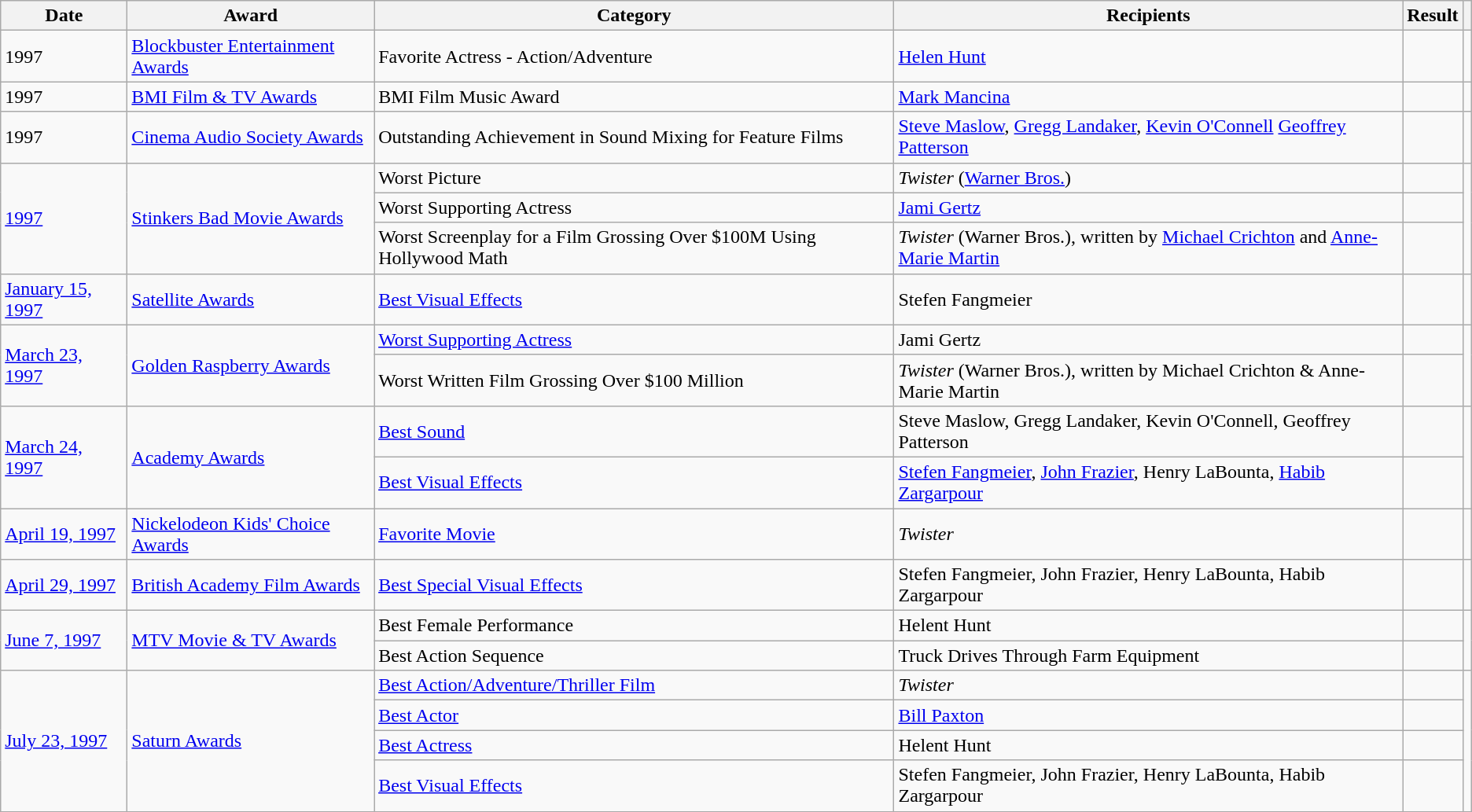<table class="wikitable">
<tr>
<th>Date</th>
<th>Award</th>
<th>Category</th>
<th>Recipients</th>
<th>Result</th>
<th></th>
</tr>
<tr>
<td>1997</td>
<td><a href='#'>Blockbuster Entertainment Awards</a></td>
<td>Favorite Actress - Action/Adventure</td>
<td><a href='#'>Helen Hunt</a></td>
<td></td>
<td></td>
</tr>
<tr>
<td>1997</td>
<td><a href='#'>BMI Film & TV Awards</a></td>
<td>BMI Film Music Award</td>
<td><a href='#'>Mark Mancina</a></td>
<td></td>
<td></td>
</tr>
<tr>
<td>1997</td>
<td><a href='#'>Cinema Audio Society Awards</a></td>
<td>Outstanding Achievement in Sound Mixing for Feature Films</td>
<td><a href='#'>Steve Maslow</a>, <a href='#'>Gregg Landaker</a>, <a href='#'>Kevin O'Connell</a> <a href='#'>Geoffrey Patterson</a></td>
<td></td>
<td></td>
</tr>
<tr>
<td rowspan="3"><a href='#'>1997</a></td>
<td rowspan="3"><a href='#'>Stinkers Bad Movie Awards</a></td>
<td>Worst Picture</td>
<td><em>Twister</em> (<a href='#'>Warner Bros.</a>)</td>
<td></td>
<td rowspan="3"></td>
</tr>
<tr>
<td>Worst Supporting Actress</td>
<td><a href='#'>Jami Gertz</a></td>
<td></td>
</tr>
<tr>
<td>Worst Screenplay for a Film Grossing Over $100M Using Hollywood Math</td>
<td><em>Twister</em> (Warner Bros.), written by <a href='#'>Michael Crichton</a> and <a href='#'>Anne-Marie Martin</a></td>
<td></td>
</tr>
<tr>
<td><a href='#'>January 15, 1997</a></td>
<td><a href='#'>Satellite Awards</a></td>
<td><a href='#'>Best Visual Effects</a></td>
<td>Stefen Fangmeier</td>
<td></td>
<td></td>
</tr>
<tr>
<td rowspan="2"><a href='#'>March 23, 1997</a></td>
<td rowspan="2"><a href='#'>Golden Raspberry Awards</a></td>
<td><a href='#'>Worst Supporting Actress</a></td>
<td>Jami Gertz</td>
<td></td>
<td rowspan="2"></td>
</tr>
<tr>
<td>Worst Written Film Grossing Over $100 Million</td>
<td><em>Twister</em> (Warner Bros.), written by Michael Crichton & Anne-Marie Martin</td>
<td></td>
</tr>
<tr>
<td rowspan="2"><a href='#'>March 24, 1997</a></td>
<td rowspan="2"><a href='#'>Academy Awards</a></td>
<td><a href='#'>Best Sound</a></td>
<td>Steve Maslow, Gregg Landaker, Kevin O'Connell, Geoffrey Patterson</td>
<td></td>
<td rowspan="2"></td>
</tr>
<tr>
<td><a href='#'>Best Visual Effects</a></td>
<td><a href='#'>Stefen Fangmeier</a>, <a href='#'>John Frazier</a>, Henry LaBounta, <a href='#'>Habib Zargarpour</a></td>
<td></td>
</tr>
<tr>
<td><a href='#'>April 19, 1997</a></td>
<td><a href='#'>Nickelodeon Kids' Choice Awards</a></td>
<td><a href='#'>Favorite Movie</a></td>
<td><em>Twister</em></td>
<td></td>
<td></td>
</tr>
<tr>
<td><a href='#'>April 29, 1997</a></td>
<td><a href='#'>British Academy Film Awards</a></td>
<td><a href='#'>Best Special Visual Effects</a></td>
<td>Stefen Fangmeier, John Frazier, Henry LaBounta, Habib Zargarpour</td>
<td></td>
<td></td>
</tr>
<tr>
<td rowspan="2"><a href='#'>June 7, 1997</a></td>
<td rowspan="2"><a href='#'>MTV Movie & TV Awards</a></td>
<td>Best Female Performance</td>
<td>Helent Hunt</td>
<td></td>
<td rowspan="2"></td>
</tr>
<tr>
<td>Best Action Sequence</td>
<td>Truck Drives Through Farm Equipment</td>
<td></td>
</tr>
<tr>
<td rowspan="4"><a href='#'>July 23, 1997</a></td>
<td rowspan="4"><a href='#'>Saturn Awards</a></td>
<td><a href='#'>Best Action/Adventure/Thriller Film</a></td>
<td><em>Twister</em></td>
<td></td>
<td rowspan="4"></td>
</tr>
<tr>
<td><a href='#'>Best Actor</a></td>
<td><a href='#'>Bill Paxton</a></td>
<td></td>
</tr>
<tr>
<td><a href='#'>Best Actress</a></td>
<td>Helent Hunt</td>
<td></td>
</tr>
<tr>
<td><a href='#'>Best Visual Effects</a></td>
<td>Stefen Fangmeier, John Frazier, Henry LaBounta, Habib Zargarpour</td>
<td></td>
</tr>
<tr>
</tr>
</table>
